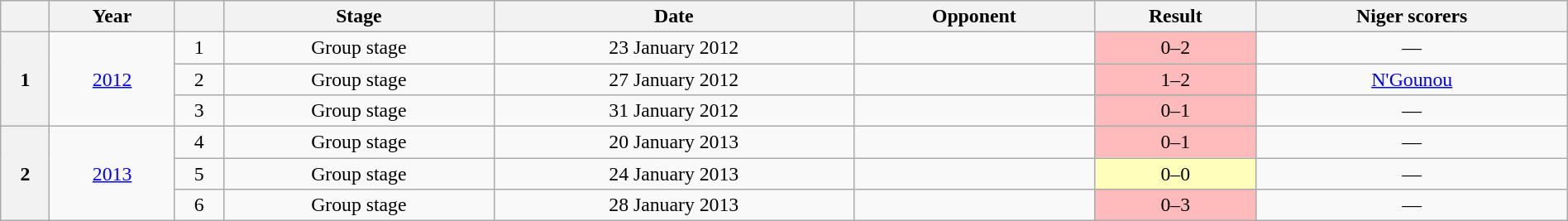<table class="wikitable alternance" style="font-size:99%; text-align:center; line-height:; width:100%">
<tr>
<th></th>
<th>Year</th>
<th></th>
<th><strong>Stage</strong></th>
<th><strong>Date</strong></th>
<th><strong>Opponent</strong></th>
<th><strong>Result</strong></th>
<th>Niger scorers</th>
</tr>
<tr>
<th rowspan="3">1</th>
<td rowspan="3"> <a href='#'>2012</a></td>
<td>1</td>
<td>Group stage</td>
<td>23 January 2012</td>
<td align="left"></td>
<td bgcolor="#ffbbbb" align="center">0–2</td>
<td>—</td>
</tr>
<tr>
<td>2</td>
<td>Group stage</td>
<td>27 January 2012</td>
<td align="left"></td>
<td bgcolor="#ffbbbb" align="center">1–2</td>
<td><a href='#'>N'Gounou</a> </td>
</tr>
<tr>
<td>3</td>
<td align="center">Group stage</td>
<td>31 January 2012</td>
<td align="left"></td>
<td bgcolor="#ffbbbb" align="center">0–1</td>
<td>—</td>
</tr>
<tr>
<th rowspan="3">2</th>
<td rowspan="3"> <a href='#'>2013</a></td>
<td>4</td>
<td>Group stage</td>
<td>20 January 2013</td>
<td align="left"></td>
<td bgcolor="#ffbbbb" align="center">0–1</td>
<td>—</td>
</tr>
<tr>
<td>5</td>
<td>Group stage</td>
<td>24 January 2013</td>
<td align="left"></td>
<td bgcolor="#ffffbb" align="center">0–0</td>
<td>—</td>
</tr>
<tr>
<td>6</td>
<td>Group stage</td>
<td>28 January 2013</td>
<td align="left"></td>
<td bgcolor="#ffbbbb" align="center">0–3</td>
<td>—</td>
</tr>
</table>
